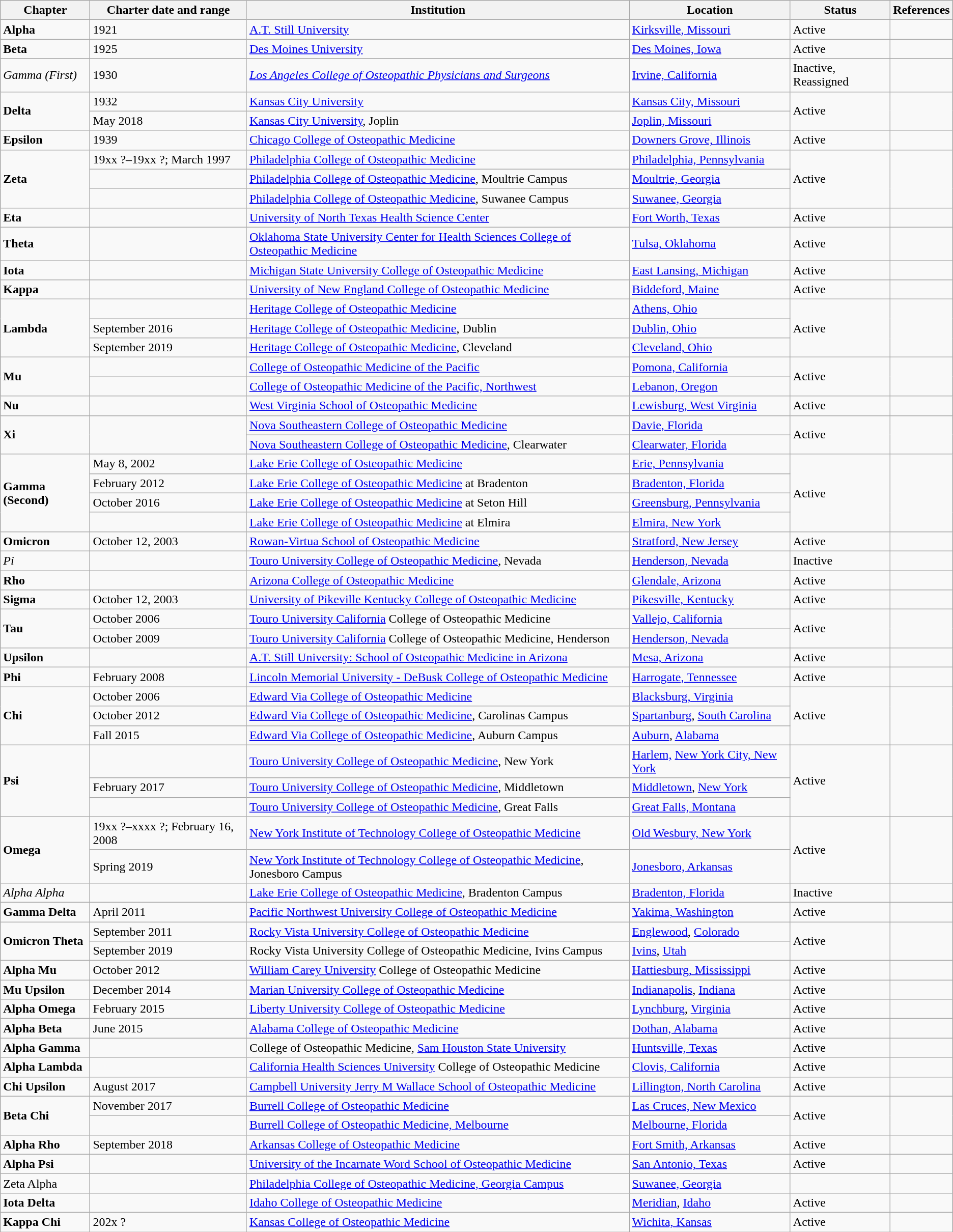<table class="wikitable sortable">
<tr>
<th>Chapter</th>
<th>Charter date and range</th>
<th>Institution</th>
<th>Location</th>
<th>Status</th>
<th>References</th>
</tr>
<tr>
<td><strong>Alpha</strong></td>
<td>1921</td>
<td><a href='#'>A.T. Still University</a></td>
<td><a href='#'>Kirksville, Missouri</a></td>
<td>Active</td>
<td></td>
</tr>
<tr>
<td><strong>Beta</strong></td>
<td>1925</td>
<td><a href='#'>Des Moines University</a></td>
<td><a href='#'>Des Moines, Iowa</a></td>
<td>Active</td>
<td></td>
</tr>
<tr>
<td><em>Gamma (First)</em></td>
<td>1930</td>
<td><em><a href='#'>Los Angeles College of Osteopathic Physicians and Surgeons</a></em></td>
<td><a href='#'>Irvine, California</a></td>
<td>Inactive, Reassigned</td>
<td></td>
</tr>
<tr>
<td rowspan="2"><strong>Delta</strong></td>
<td>1932</td>
<td><a href='#'>Kansas City University</a></td>
<td><a href='#'>Kansas City, Missouri</a></td>
<td rowspan="2">Active</td>
<td rowspan="2"></td>
</tr>
<tr>
<td>May 2018</td>
<td><a href='#'>Kansas City University</a>, Joplin</td>
<td><a href='#'>Joplin, Missouri</a></td>
</tr>
<tr>
<td><strong>Epsilon</strong></td>
<td>1939</td>
<td><a href='#'>Chicago College of Osteopathic Medicine</a></td>
<td><a href='#'>Downers Grove, Illinois</a></td>
<td>Active</td>
<td></td>
</tr>
<tr>
<td rowspan="3"><strong>Zeta</strong></td>
<td>19xx ?–19xx ?; March 1997</td>
<td><a href='#'>Philadelphia College of Osteopathic Medicine</a></td>
<td><a href='#'>Philadelphia, Pennsylvania</a></td>
<td rowspan="3">Active</td>
<td rowspan="3"></td>
</tr>
<tr>
<td></td>
<td><a href='#'>Philadelphia College of Osteopathic Medicine</a>, Moultrie Campus</td>
<td><a href='#'>Moultrie, Georgia</a></td>
</tr>
<tr>
<td></td>
<td><a href='#'>Philadelphia College of Osteopathic Medicine</a>, Suwanee Campus</td>
<td><a href='#'>Suwanee, Georgia</a></td>
</tr>
<tr>
<td><strong>Eta</strong></td>
<td></td>
<td><a href='#'>University of North Texas Health Science Center</a></td>
<td><a href='#'>Fort Worth, Texas</a></td>
<td>Active</td>
<td></td>
</tr>
<tr>
<td><strong>Theta</strong></td>
<td></td>
<td><a href='#'>Oklahoma State University Center for Health Sciences College of Osteopathic Medicine</a></td>
<td><a href='#'>Tulsa, Oklahoma</a></td>
<td>Active</td>
<td></td>
</tr>
<tr>
<td><strong>Iota</strong></td>
<td></td>
<td><a href='#'>Michigan State University College of Osteopathic Medicine</a></td>
<td><a href='#'>East Lansing, Michigan</a></td>
<td>Active</td>
<td></td>
</tr>
<tr>
<td><strong>Kappa</strong></td>
<td></td>
<td><a href='#'>University of New England College of Osteopathic Medicine</a></td>
<td><a href='#'>Biddeford, Maine</a></td>
<td>Active</td>
<td></td>
</tr>
<tr>
<td rowspan="3"><strong>Lambda</strong></td>
<td></td>
<td><a href='#'>Heritage College of Osteopathic Medicine</a></td>
<td><a href='#'>Athens, Ohio</a></td>
<td rowspan="3">Active</td>
<td rowspan="3"></td>
</tr>
<tr>
<td>September 2016</td>
<td><a href='#'>Heritage College of Osteopathic Medicine</a>, Dublin</td>
<td><a href='#'>Dublin, Ohio</a></td>
</tr>
<tr>
<td>September 2019</td>
<td><a href='#'>Heritage College of Osteopathic Medicine</a>, Cleveland</td>
<td><a href='#'>Cleveland, Ohio</a></td>
</tr>
<tr>
<td rowspan="2"><strong>Mu</strong></td>
<td></td>
<td><a href='#'>College of Osteopathic Medicine of the Pacific</a></td>
<td><a href='#'>Pomona, California</a></td>
<td rowspan="2">Active</td>
<td rowspan="2"></td>
</tr>
<tr>
<td></td>
<td><a href='#'>College of Osteopathic Medicine of the Pacific, Northwest</a></td>
<td><a href='#'>Lebanon, Oregon</a></td>
</tr>
<tr>
<td><strong>Nu</strong></td>
<td></td>
<td><a href='#'>West Virginia School of Osteopathic Medicine</a></td>
<td><a href='#'>Lewisburg, West Virginia</a></td>
<td>Active</td>
<td></td>
</tr>
<tr>
<td rowspan="2"><strong>Xi</strong></td>
<td rowspan="2"></td>
<td><a href='#'>Nova Southeastern College of Osteopathic Medicine</a></td>
<td><a href='#'>Davie, Florida</a></td>
<td rowspan="2">Active</td>
<td rowspan="2"></td>
</tr>
<tr>
<td><a href='#'>Nova Southeastern College of Osteopathic Medicine</a>, Clearwater</td>
<td><a href='#'>Clearwater, Florida</a></td>
</tr>
<tr>
<td rowspan="4"><strong>Gamma (Second)</strong></td>
<td>May 8, 2002</td>
<td><a href='#'>Lake Erie College of Osteopathic Medicine</a></td>
<td><a href='#'>Erie, Pennsylvania</a></td>
<td rowspan="4">Active</td>
<td rowspan="4"></td>
</tr>
<tr>
<td>February 2012</td>
<td><a href='#'>Lake Erie College of Osteopathic Medicine</a> at Bradenton</td>
<td><a href='#'>Bradenton, Florida</a></td>
</tr>
<tr>
<td>October 2016</td>
<td><a href='#'>Lake Erie College of Osteopathic Medicine</a> at Seton Hill</td>
<td><a href='#'>Greensburg, Pennsylvania</a></td>
</tr>
<tr>
<td></td>
<td><a href='#'>Lake Erie College of Osteopathic Medicine</a> at Elmira</td>
<td><a href='#'>Elmira, New York</a></td>
</tr>
<tr>
<td><strong>Omicron</strong></td>
<td>October 12, 2003</td>
<td><a href='#'>Rowan-Virtua School of Osteopathic Medicine</a></td>
<td><a href='#'>Stratford, New Jersey</a></td>
<td>Active</td>
<td></td>
</tr>
<tr>
<td><em>Pi</em></td>
<td></td>
<td><a href='#'>Touro University College of Osteopathic Medicine</a>, Nevada</td>
<td><a href='#'>Henderson, Nevada</a></td>
<td>Inactive</td>
<td></td>
</tr>
<tr>
<td><strong>Rho</strong></td>
<td></td>
<td><a href='#'>Arizona College of Osteopathic Medicine</a></td>
<td><a href='#'>Glendale, Arizona</a></td>
<td>Active</td>
<td></td>
</tr>
<tr>
<td><strong>Sigma</strong></td>
<td>October 12, 2003</td>
<td><a href='#'>University of Pikeville Kentucky College of Osteopathic Medicine</a></td>
<td><a href='#'>Pikesville, Kentucky</a></td>
<td>Active</td>
<td></td>
</tr>
<tr>
<td rowspan="2"><strong>Tau</strong></td>
<td>October 2006</td>
<td><a href='#'>Touro University California</a> College of Osteopathic Medicine</td>
<td><a href='#'>Vallejo, California</a></td>
<td rowspan="2">Active</td>
<td rowspan="2"></td>
</tr>
<tr>
<td>October 2009</td>
<td><a href='#'>Touro University California</a> College of Osteopathic Medicine, Henderson</td>
<td><a href='#'>Henderson, Nevada</a></td>
</tr>
<tr>
<td><strong>Upsilon</strong></td>
<td></td>
<td><a href='#'>A.T. Still University: School of Osteopathic Medicine in Arizona</a></td>
<td><a href='#'>Mesa, Arizona</a></td>
<td>Active</td>
<td></td>
</tr>
<tr>
<td><strong>Phi</strong></td>
<td>February 2008</td>
<td><a href='#'>Lincoln Memorial University - DeBusk College of Osteopathic Medicine</a></td>
<td><a href='#'>Harrogate, Tennessee</a></td>
<td>Active</td>
<td></td>
</tr>
<tr>
<td rowspan="3"><strong>Chi</strong></td>
<td>October 2006</td>
<td><a href='#'>Edward Via College of Osteopathic Medicine</a></td>
<td><a href='#'>Blacksburg, Virginia</a></td>
<td rowspan="3">Active</td>
<td rowspan="3"></td>
</tr>
<tr>
<td>October 2012</td>
<td><a href='#'>Edward Via College of Osteopathic Medicine</a>, Carolinas Campus</td>
<td><a href='#'>Spartanburg</a>, <a href='#'>South Carolina</a></td>
</tr>
<tr>
<td>Fall 2015</td>
<td><a href='#'>Edward Via College of Osteopathic Medicine</a>, Auburn Campus</td>
<td><a href='#'>Auburn</a>, <a href='#'>Alabama</a></td>
</tr>
<tr>
<td rowspan="3"><strong>Psi</strong></td>
<td></td>
<td><a href='#'>Touro University College of Osteopathic Medicine</a>, New York</td>
<td><a href='#'>Harlem,</a> <a href='#'>New York City, New York</a></td>
<td rowspan="3">Active</td>
<td rowspan="3"></td>
</tr>
<tr>
<td>February 2017</td>
<td><a href='#'>Touro University College of Osteopathic Medicine</a>, Middletown</td>
<td><a href='#'>Middletown</a>, <a href='#'>New York</a></td>
</tr>
<tr>
<td></td>
<td><a href='#'>Touro University College of Osteopathic Medicine</a>, Great Falls</td>
<td><a href='#'>Great Falls, Montana</a></td>
</tr>
<tr>
<td rowspan="2"><strong>Omega</strong></td>
<td>19xx ?–xxxx ?; February 16, 2008</td>
<td><a href='#'>New York Institute of Technology College of Osteopathic Medicine</a></td>
<td><a href='#'>Old Wesbury, New York</a></td>
<td rowspan="2">Active</td>
<td rowspan="2"></td>
</tr>
<tr>
<td>Spring 2019</td>
<td><a href='#'>New York Institute of Technology College of Osteopathic Medicine</a>, Jonesboro Campus</td>
<td><a href='#'>Jonesboro, Arkansas</a></td>
</tr>
<tr>
<td><em>Alpha Alpha</em></td>
<td></td>
<td><a href='#'>Lake Erie College of Osteopathic Medicine</a>, Bradenton Campus</td>
<td><a href='#'>Bradenton, Florida</a></td>
<td>Inactive</td>
<td></td>
</tr>
<tr>
<td><strong>Gamma Delta</strong></td>
<td>April 2011</td>
<td><a href='#'>Pacific Northwest University College of Osteopathic Medicine</a></td>
<td><a href='#'>Yakima, Washington</a></td>
<td>Active</td>
<td></td>
</tr>
<tr>
<td rowspan="2"><strong>Omicron Theta</strong></td>
<td>September 2011</td>
<td><a href='#'>Rocky Vista University College of Osteopathic Medicine</a></td>
<td><a href='#'>Englewood</a>, <a href='#'>Colorado</a></td>
<td rowspan="2">Active</td>
<td rowspan="2"></td>
</tr>
<tr>
<td>September 2019</td>
<td>Rocky Vista University College of Osteopathic Medicine, Ivins Campus</td>
<td><a href='#'>Ivins</a>, <a href='#'>Utah</a></td>
</tr>
<tr>
<td><strong>Alpha Mu</strong></td>
<td>October 2012</td>
<td><a href='#'>William Carey University</a> College of Osteopathic Medicine</td>
<td><a href='#'>Hattiesburg, Mississippi</a></td>
<td>Active</td>
<td></td>
</tr>
<tr>
<td><strong>Mu Upsilon</strong></td>
<td>December 2014</td>
<td><a href='#'>Marian University College of Osteopathic Medicine</a></td>
<td><a href='#'>Indianapolis</a>, <a href='#'>Indiana</a></td>
<td>Active</td>
<td></td>
</tr>
<tr>
<td><strong>Alpha Omega</strong></td>
<td>February 2015</td>
<td><a href='#'>Liberty University College of Osteopathic Medicine</a></td>
<td><a href='#'>Lynchburg</a>, <a href='#'>Virginia</a></td>
<td>Active</td>
<td></td>
</tr>
<tr>
<td><strong>Alpha Beta</strong></td>
<td>June 2015</td>
<td><a href='#'>Alabama College of Osteopathic Medicine</a></td>
<td><a href='#'>Dothan, Alabama</a></td>
<td>Active</td>
<td></td>
</tr>
<tr>
<td><strong>Alpha Gamma</strong></td>
<td></td>
<td>College of Osteopathic Medicine, <a href='#'>Sam Houston State University</a></td>
<td><a href='#'>Huntsville, Texas</a></td>
<td>Active</td>
<td></td>
</tr>
<tr>
<td><strong>Alpha Lambda</strong></td>
<td></td>
<td><a href='#'>California Health Sciences University</a> College of Osteopathic Medicine</td>
<td><a href='#'>Clovis, California</a></td>
<td>Active</td>
<td></td>
</tr>
<tr>
<td><strong>Chi Upsilon</strong></td>
<td>August 2017</td>
<td><a href='#'>Campbell University Jerry M Wallace School of Osteopathic Medicine</a></td>
<td><a href='#'>Lillington, North Carolina</a></td>
<td>Active</td>
<td></td>
</tr>
<tr>
<td rowspan="2"><strong>Beta Chi</strong></td>
<td>November 2017</td>
<td><a href='#'>Burrell College of Osteopathic Medicine</a></td>
<td><a href='#'>Las Cruces, New Mexico</a></td>
<td rowspan="2">Active</td>
<td rowspan="2"></td>
</tr>
<tr>
<td></td>
<td><a href='#'>Burrell College of Osteopathic Medicine, Melbourne</a></td>
<td><a href='#'>Melbourne, Florida</a></td>
</tr>
<tr>
<td><strong>Alpha Rho</strong></td>
<td>September 2018</td>
<td><a href='#'>Arkansas College of Osteopathic Medicine</a></td>
<td><a href='#'>Fort Smith, Arkansas</a></td>
<td>Active</td>
<td></td>
</tr>
<tr>
<td><strong>Alpha Psi</strong></td>
<td></td>
<td><a href='#'>University of the Incarnate Word School of Osteopathic Medicine</a></td>
<td><a href='#'>San Antonio, Texas</a></td>
<td>Active</td>
<td></td>
</tr>
<tr>
<td>Zeta Alpha</td>
<td></td>
<td><a href='#'>Philadelphia College of Osteopathic Medicine, Georgia Campus</a></td>
<td><a href='#'>Suwanee, Georgia</a></td>
<td></td>
<td></td>
</tr>
<tr>
<td><strong>Iota Delta</strong></td>
<td></td>
<td><a href='#'>Idaho College of Osteopathic Medicine</a></td>
<td><a href='#'>Meridian</a>, <a href='#'>Idaho</a></td>
<td>Active</td>
<td></td>
</tr>
<tr>
<td><strong>Kappa Chi</strong></td>
<td>202x ?</td>
<td><a href='#'>Kansas College of Osteopathic Medicine</a></td>
<td><a href='#'>Wichita, Kansas</a></td>
<td>Active</td>
<td></td>
</tr>
</table>
